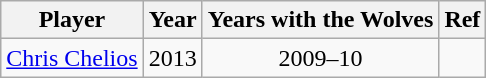<table class="wikitable" style="text-align:center">
<tr>
<th scope="col">Player</th>
<th scope="col">Year</th>
<th scope="col">Years with the Wolves</th>
<th scope="col">Ref</th>
</tr>
<tr>
<td scope=row><a href='#'>Chris Chelios</a></td>
<td>2013</td>
<td>2009–10</td>
<td></td>
</tr>
</table>
